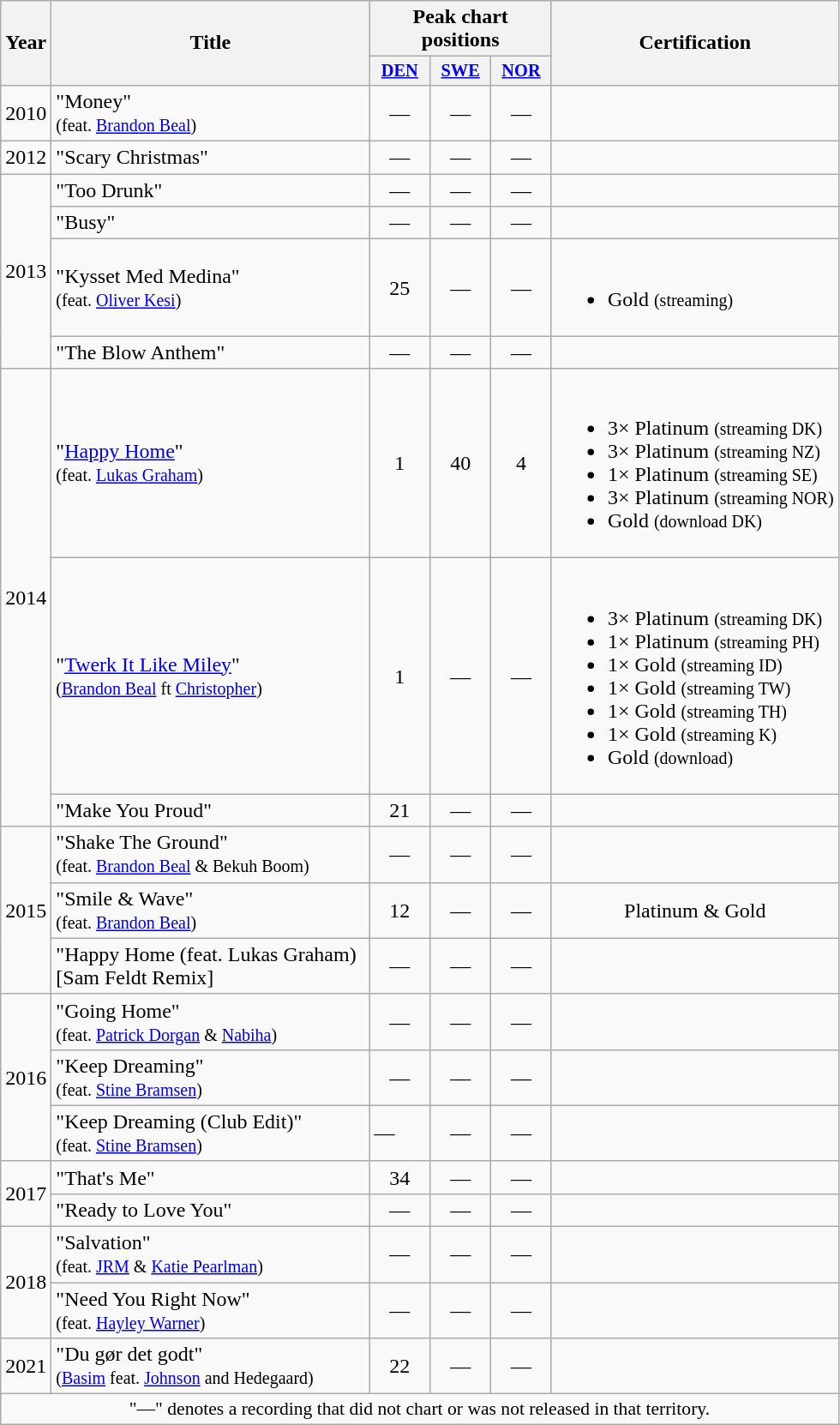<table class="wikitable plainrowheaders" style="text-align:left;">
<tr>
<th scope="col" rowspan="2">Year</th>
<th scope="col" rowspan="2" style="width:15em;">Title</th>
<th scope="col" colspan="3">Peak chart positions</th>
<th scope="col" rowspan="2">Certification</th>
</tr>
<tr>
<th scope="col" style="width:3em;font-size:85%;"><a href='#'>DEN</a><br></th>
<th scope="col" style="width:3em;font-size:85%;"><a href='#'>SWE</a><br></th>
<th scope="col" style="width:3em;font-size:85%;"><a href='#'>NOR</a><br></th>
</tr>
<tr>
<td>2010</td>
<td>"Money" <br><small>(feat. <a href='#'>Brandon Beal</a>)</small></td>
<td style="text-align:center;">—</td>
<td style="text-align:center;">—</td>
<td style="text-align:center;">—</td>
<td></td>
</tr>
<tr>
<td>2012</td>
<td>"Scary Christmas"</td>
<td style="text-align:center;">—</td>
<td style="text-align:center;">—</td>
<td style="text-align:center;">—</td>
<td></td>
</tr>
<tr>
<td rowspan="4">2013</td>
<td>"Too Drunk"</td>
<td style="text-align:center;">—</td>
<td style="text-align:center;">—</td>
<td style="text-align:center;">—</td>
<td></td>
</tr>
<tr>
<td>"Busy"</td>
<td style="text-align:center;">—</td>
<td style="text-align:center;">—</td>
<td style="text-align:center;">—</td>
<td></td>
</tr>
<tr>
<td>"Kysset Med Medina" <br><small>(feat. <a href='#'>Oliver Kesi</a>)</small></td>
<td style="text-align:center;">25</td>
<td style="text-align:center;">—</td>
<td style="text-align:center;">—</td>
<td><br><ul><li>Gold <small>(streaming)</small></li></ul></td>
</tr>
<tr>
<td>"The Blow Anthem"</td>
<td style="text-align:center;">—</td>
<td style="text-align:center;">—</td>
<td style="text-align:center;">—</td>
<td></td>
</tr>
<tr>
<td rowspan="3">2014</td>
<td>"<a href='#'>Happy Home</a>" <br><small>(feat. <a href='#'>Lukas Graham</a>)</small></td>
<td style="text-align:center;">1</td>
<td style="text-align:center;">40</td>
<td style="text-align:center;">4</td>
<td><br><ul><li>3× Platinum <small>(streaming DK)</small></li><li>3× Platinum <small>(streaming NZ)</small></li><li>1× Platinum <small>(streaming SE)</small></li><li>3× Platinum <small>(streaming NOR)</small></li><li>Gold <small>(download DK)</small></li></ul></td>
</tr>
<tr>
<td>"<a href='#'>Twerk It Like Miley</a>" <br><small>(<a href='#'>Brandon Beal</a> ft <a href='#'>Christopher</a>)</small></td>
<td style="text-align:center;">1</td>
<td style="text-align:center;">—</td>
<td style="text-align:center;">—</td>
<td><br><ul><li>3× Platinum <small>(streaming DK)</small></li><li>1× Platinum <small>(streaming PH)</small></li><li>1× Gold <small>(streaming ID)</small></li><li>1× Gold <small>(streaming TW)</small></li><li>1× Gold <small>(streaming TH)</small></li><li>1× Gold <small>(streaming K)</small></li><li>Gold <small>(download)</small></li></ul></td>
</tr>
<tr>
<td>"Make You Proud"</td>
<td style="text-align:center;">21</td>
<td style="text-align:center;">—</td>
<td style="text-align:center;">—</td>
<td></td>
</tr>
<tr>
<td rowspan="3">2015</td>
<td>"Shake The Ground" <br><small>(feat. <a href='#'>Brandon Beal</a> & Bekuh Boom)</small></td>
<td style="text-align:center;">—</td>
<td style="text-align:center;">—</td>
<td style="text-align:center;">—</td>
<td></td>
</tr>
<tr>
<td>"Smile & Wave" <br><small>(feat. <a href='#'>Brandon Beal</a>)</small></td>
<td style="text-align:center;">12</td>
<td style="text-align:center;">—</td>
<td style="text-align:center;">—</td>
<td style="text-align:center;">Platinum & Gold</td>
</tr>
<tr>
<td>"Happy Home (feat. Lukas Graham) [Sam Feldt Remix]</td>
<td style="text-align:center;">—</td>
<td style="text-align:center;">—</td>
<td style="text-align:center;">—</td>
<td></td>
</tr>
<tr>
<td rowspan="3">2016</td>
<td>"Going Home" <br><small>(feat. <a href='#'>Patrick Dorgan</a> & <a href='#'>Nabiha</a>)</small></td>
<td style="text-align:center;">—</td>
<td style="text-align:center;">—</td>
<td style="text-align:center;">—</td>
<td></td>
</tr>
<tr>
<td>"Keep Dreaming" <br><small>(feat. <a href='#'>Stine Bramsen</a>)</small></td>
<td style="text-align:center;">—</td>
<td style="text-align:center;">—</td>
<td style="text-align:center;">—</td>
<td></td>
</tr>
<tr>
<td>"Keep Dreaming (Club Edit)" <br><small>(feat. <a href='#'>Stine Bramsen</a>)</small></td>
<td style="fext-align:center;">—</td>
<td style="text-align:center;">—</td>
<td style="text-align:center;">—</td>
<td></td>
</tr>
<tr>
<td rowspan="2">2017</td>
<td>"That's Me"</td>
<td style="text-align:center;">34<br></td>
<td style="text-align:center;">—</td>
<td style="text-align:center;">—</td>
<td></td>
</tr>
<tr>
<td>"Ready to Love You"</td>
<td style="text-align:center;">—</td>
<td style="text-align:center;">—</td>
<td style="text-align:center;">—</td>
<td></td>
</tr>
<tr>
<td rowspan="2">2018</td>
<td>"Salvation" <br><small>(feat. <a href='#'>JRM</a> & <a href='#'>Katie Pearlman</a>)</small></td>
<td style="text-align:center;">—</td>
<td style="text-align:center;">—</td>
<td style="text-align:center;">—</td>
<td></td>
</tr>
<tr>
<td>"Need You Right Now" <br><small>(feat. <a href='#'>Hayley Warner</a>)</small></td>
<td style="text-align:center;">—</td>
<td style="text-align:center;">—</td>
<td style="text-align:center;">—</td>
<td></td>
</tr>
<tr>
<td>2021</td>
<td>"Du gør det godt" <br><small>(<a href='#'>Basim</a> feat. <a href='#'>Johnson</a> and Hedegaard)</small></td>
<td style="text-align:center;">22<br></td>
<td style="text-align:center;">—</td>
<td style="text-align:center;">—</td>
<td></td>
</tr>
<tr>
<td colspan="6" style="font-size:90%;text-align:center;">"—" denotes a recording that did not chart or was not released in that territory.</td>
</tr>
</table>
